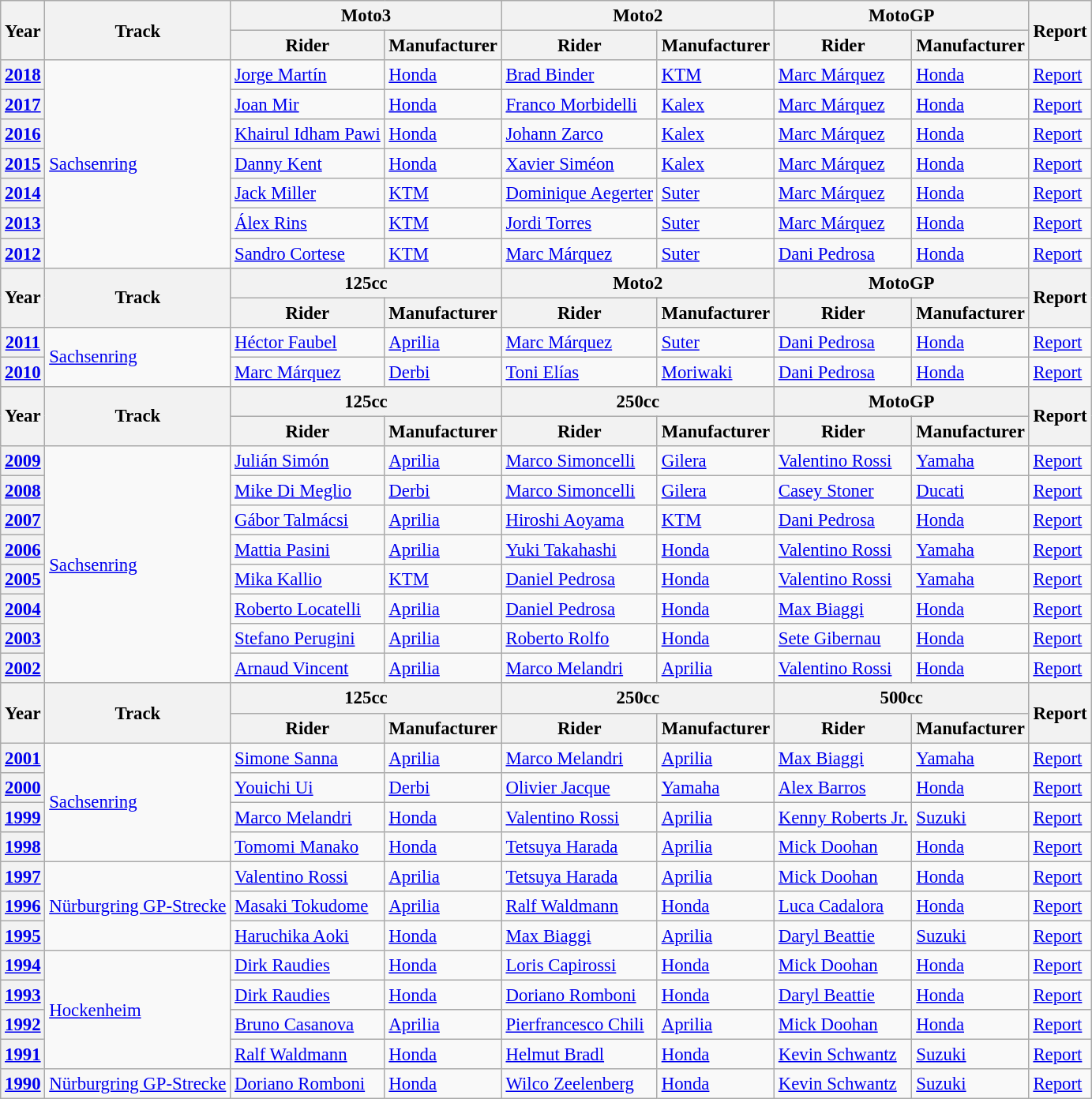<table class="wikitable" style="font-size: 95%;">
<tr>
<th rowspan=2>Year</th>
<th rowspan=2>Track</th>
<th colspan=2>Moto3</th>
<th colspan=2>Moto2</th>
<th colspan=2>MotoGP</th>
<th rowspan=2>Report</th>
</tr>
<tr>
<th>Rider</th>
<th>Manufacturer</th>
<th>Rider</th>
<th>Manufacturer</th>
<th>Rider</th>
<th>Manufacturer</th>
</tr>
<tr>
<th><a href='#'>2018</a></th>
<td rowspan="7"><a href='#'>Sachsenring</a></td>
<td> <a href='#'>Jorge Martín</a></td>
<td><a href='#'>Honda</a></td>
<td> <a href='#'>Brad Binder</a></td>
<td><a href='#'>KTM</a></td>
<td> <a href='#'>Marc Márquez</a></td>
<td><a href='#'>Honda</a></td>
<td><a href='#'>Report</a></td>
</tr>
<tr>
<th><a href='#'>2017</a></th>
<td> <a href='#'>Joan Mir</a></td>
<td><a href='#'>Honda</a></td>
<td> <a href='#'>Franco Morbidelli</a></td>
<td><a href='#'>Kalex</a></td>
<td> <a href='#'>Marc Márquez</a></td>
<td><a href='#'>Honda</a></td>
<td><a href='#'>Report</a></td>
</tr>
<tr>
<th><a href='#'>2016</a></th>
<td> <a href='#'>Khairul Idham Pawi</a></td>
<td><a href='#'>Honda</a></td>
<td> <a href='#'>Johann Zarco</a></td>
<td><a href='#'>Kalex</a></td>
<td> <a href='#'>Marc Márquez</a></td>
<td><a href='#'>Honda</a></td>
<td><a href='#'>Report</a></td>
</tr>
<tr>
<th><a href='#'>2015</a></th>
<td> <a href='#'>Danny Kent</a></td>
<td><a href='#'>Honda</a></td>
<td> <a href='#'>Xavier Siméon</a></td>
<td><a href='#'>Kalex</a></td>
<td> <a href='#'>Marc Márquez</a></td>
<td><a href='#'>Honda</a></td>
<td><a href='#'>Report</a></td>
</tr>
<tr>
<th><a href='#'>2014</a></th>
<td> <a href='#'>Jack Miller</a></td>
<td><a href='#'>KTM</a></td>
<td> <a href='#'>Dominique Aegerter</a></td>
<td><a href='#'>Suter</a></td>
<td> <a href='#'>Marc Márquez</a></td>
<td><a href='#'>Honda</a></td>
<td><a href='#'>Report</a></td>
</tr>
<tr>
<th><a href='#'>2013</a></th>
<td> <a href='#'>Álex Rins</a></td>
<td><a href='#'>KTM</a></td>
<td> <a href='#'>Jordi Torres</a></td>
<td><a href='#'>Suter</a></td>
<td> <a href='#'>Marc Márquez</a></td>
<td><a href='#'>Honda</a></td>
<td><a href='#'>Report</a></td>
</tr>
<tr>
<th><a href='#'>2012</a></th>
<td> <a href='#'>Sandro Cortese</a></td>
<td><a href='#'>KTM</a></td>
<td> <a href='#'>Marc Márquez</a></td>
<td><a href='#'>Suter</a></td>
<td> <a href='#'>Dani Pedrosa</a></td>
<td><a href='#'>Honda</a></td>
<td><a href='#'>Report</a></td>
</tr>
<tr>
<th rowspan=2>Year</th>
<th rowspan=2>Track</th>
<th colspan=2>125cc</th>
<th colspan=2>Moto2</th>
<th colspan=2>MotoGP</th>
<th rowspan=2>Report</th>
</tr>
<tr>
<th>Rider</th>
<th>Manufacturer</th>
<th>Rider</th>
<th>Manufacturer</th>
<th>Rider</th>
<th>Manufacturer</th>
</tr>
<tr>
<th><a href='#'>2011</a></th>
<td rowspan="2"><a href='#'>Sachsenring</a></td>
<td> <a href='#'>Héctor Faubel</a></td>
<td><a href='#'>Aprilia</a></td>
<td> <a href='#'>Marc Márquez</a></td>
<td><a href='#'>Suter</a></td>
<td> <a href='#'>Dani Pedrosa</a></td>
<td><a href='#'>Honda</a></td>
<td><a href='#'>Report</a></td>
</tr>
<tr>
<th><a href='#'>2010</a></th>
<td> <a href='#'>Marc Márquez</a></td>
<td><a href='#'>Derbi</a></td>
<td> <a href='#'>Toni Elías</a></td>
<td><a href='#'>Moriwaki</a></td>
<td> <a href='#'>Dani Pedrosa</a></td>
<td><a href='#'>Honda</a></td>
<td><a href='#'>Report</a></td>
</tr>
<tr>
<th rowspan=2>Year</th>
<th rowspan=2>Track</th>
<th colspan=2>125cc</th>
<th colspan=2>250cc</th>
<th colspan=2>MotoGP</th>
<th rowspan=2>Report</th>
</tr>
<tr>
<th>Rider</th>
<th>Manufacturer</th>
<th>Rider</th>
<th>Manufacturer</th>
<th>Rider</th>
<th>Manufacturer</th>
</tr>
<tr>
<th><a href='#'>2009</a></th>
<td rowspan="8"><a href='#'>Sachsenring</a></td>
<td> <a href='#'>Julián Simón</a></td>
<td><a href='#'>Aprilia</a></td>
<td> <a href='#'>Marco Simoncelli</a></td>
<td><a href='#'>Gilera</a></td>
<td> <a href='#'>Valentino Rossi</a></td>
<td><a href='#'>Yamaha</a></td>
<td><a href='#'>Report</a></td>
</tr>
<tr>
<th><a href='#'>2008</a></th>
<td> <a href='#'>Mike Di Meglio</a></td>
<td><a href='#'>Derbi</a></td>
<td> <a href='#'>Marco Simoncelli</a></td>
<td><a href='#'>Gilera</a></td>
<td> <a href='#'>Casey Stoner</a></td>
<td><a href='#'>Ducati</a></td>
<td><a href='#'>Report</a></td>
</tr>
<tr>
<th><a href='#'>2007</a></th>
<td> <a href='#'>Gábor Talmácsi</a></td>
<td><a href='#'>Aprilia</a></td>
<td> <a href='#'>Hiroshi Aoyama</a></td>
<td><a href='#'>KTM</a></td>
<td> <a href='#'>Dani Pedrosa</a></td>
<td><a href='#'>Honda</a></td>
<td><a href='#'>Report</a></td>
</tr>
<tr>
<th><a href='#'>2006</a></th>
<td> <a href='#'>Mattia Pasini</a></td>
<td><a href='#'>Aprilia</a></td>
<td> <a href='#'>Yuki Takahashi</a></td>
<td><a href='#'>Honda</a></td>
<td> <a href='#'>Valentino Rossi</a></td>
<td><a href='#'>Yamaha</a></td>
<td><a href='#'>Report</a></td>
</tr>
<tr>
<th><a href='#'>2005</a></th>
<td> <a href='#'>Mika Kallio</a></td>
<td><a href='#'>KTM</a></td>
<td> <a href='#'>Daniel Pedrosa</a></td>
<td><a href='#'>Honda</a></td>
<td> <a href='#'>Valentino Rossi</a></td>
<td><a href='#'>Yamaha</a></td>
<td><a href='#'>Report</a></td>
</tr>
<tr>
<th><a href='#'>2004</a></th>
<td> <a href='#'>Roberto Locatelli</a></td>
<td><a href='#'>Aprilia</a></td>
<td> <a href='#'>Daniel Pedrosa</a></td>
<td><a href='#'>Honda</a></td>
<td> <a href='#'>Max Biaggi</a></td>
<td><a href='#'>Honda</a></td>
<td><a href='#'>Report</a></td>
</tr>
<tr>
<th><a href='#'>2003</a></th>
<td> <a href='#'>Stefano Perugini</a></td>
<td><a href='#'>Aprilia</a></td>
<td> <a href='#'>Roberto Rolfo</a></td>
<td><a href='#'>Honda</a></td>
<td> <a href='#'>Sete Gibernau</a></td>
<td><a href='#'>Honda</a></td>
<td><a href='#'>Report</a></td>
</tr>
<tr>
<th><a href='#'>2002</a></th>
<td> <a href='#'>Arnaud Vincent</a></td>
<td><a href='#'>Aprilia</a></td>
<td> <a href='#'>Marco Melandri</a></td>
<td><a href='#'>Aprilia</a></td>
<td> <a href='#'>Valentino Rossi</a></td>
<td><a href='#'>Honda</a></td>
<td><a href='#'>Report</a></td>
</tr>
<tr>
<th rowspan=2>Year</th>
<th rowspan=2>Track</th>
<th colspan=2>125cc</th>
<th colspan=2>250cc</th>
<th colspan=2>500cc</th>
<th rowspan=2>Report</th>
</tr>
<tr>
<th>Rider</th>
<th>Manufacturer</th>
<th>Rider</th>
<th>Manufacturer</th>
<th>Rider</th>
<th>Manufacturer</th>
</tr>
<tr>
<th><a href='#'>2001</a></th>
<td rowspan="4"><a href='#'>Sachsenring</a></td>
<td> <a href='#'>Simone Sanna</a></td>
<td><a href='#'>Aprilia</a></td>
<td> <a href='#'>Marco Melandri</a></td>
<td><a href='#'>Aprilia</a></td>
<td> <a href='#'>Max Biaggi</a></td>
<td><a href='#'>Yamaha</a></td>
<td><a href='#'>Report</a></td>
</tr>
<tr>
<th><a href='#'>2000</a></th>
<td> <a href='#'>Youichi Ui</a></td>
<td><a href='#'>Derbi</a></td>
<td> <a href='#'>Olivier Jacque</a></td>
<td><a href='#'>Yamaha</a></td>
<td> <a href='#'>Alex Barros</a></td>
<td><a href='#'>Honda</a></td>
<td><a href='#'>Report</a></td>
</tr>
<tr>
<th><a href='#'>1999</a></th>
<td> <a href='#'>Marco Melandri</a></td>
<td><a href='#'>Honda</a></td>
<td> <a href='#'>Valentino Rossi</a></td>
<td><a href='#'>Aprilia</a></td>
<td> <a href='#'>Kenny Roberts Jr.</a></td>
<td><a href='#'>Suzuki</a></td>
<td><a href='#'>Report</a></td>
</tr>
<tr>
<th><a href='#'>1998</a></th>
<td> <a href='#'>Tomomi Manako</a></td>
<td><a href='#'>Honda</a></td>
<td> <a href='#'>Tetsuya Harada</a></td>
<td><a href='#'>Aprilia</a></td>
<td> <a href='#'>Mick Doohan</a></td>
<td><a href='#'>Honda</a></td>
<td><a href='#'>Report</a></td>
</tr>
<tr>
<th><a href='#'>1997</a></th>
<td rowspan="3"><a href='#'>Nürburgring GP-Strecke</a></td>
<td> <a href='#'>Valentino Rossi</a></td>
<td><a href='#'>Aprilia</a></td>
<td> <a href='#'>Tetsuya Harada</a></td>
<td><a href='#'>Aprilia</a></td>
<td> <a href='#'>Mick Doohan</a></td>
<td><a href='#'>Honda</a></td>
<td><a href='#'>Report</a></td>
</tr>
<tr>
<th><a href='#'>1996</a></th>
<td> <a href='#'>Masaki Tokudome</a></td>
<td><a href='#'>Aprilia</a></td>
<td> <a href='#'>Ralf Waldmann</a></td>
<td><a href='#'>Honda</a></td>
<td> <a href='#'>Luca Cadalora</a></td>
<td><a href='#'>Honda</a></td>
<td><a href='#'>Report</a></td>
</tr>
<tr>
<th><a href='#'>1995</a></th>
<td> <a href='#'>Haruchika Aoki</a></td>
<td><a href='#'>Honda</a></td>
<td> <a href='#'>Max Biaggi</a></td>
<td><a href='#'>Aprilia</a></td>
<td> <a href='#'>Daryl Beattie</a></td>
<td><a href='#'>Suzuki</a></td>
<td><a href='#'>Report</a></td>
</tr>
<tr>
<th><a href='#'>1994</a></th>
<td rowspan="4"><a href='#'>Hockenheim</a></td>
<td> <a href='#'>Dirk Raudies</a></td>
<td><a href='#'>Honda</a></td>
<td> <a href='#'>Loris Capirossi</a></td>
<td><a href='#'>Honda</a></td>
<td> <a href='#'>Mick Doohan</a></td>
<td><a href='#'>Honda</a></td>
<td><a href='#'>Report</a></td>
</tr>
<tr>
<th><a href='#'>1993</a></th>
<td> <a href='#'>Dirk Raudies</a></td>
<td><a href='#'>Honda</a></td>
<td> <a href='#'>Doriano Romboni</a></td>
<td><a href='#'>Honda</a></td>
<td> <a href='#'>Daryl Beattie</a></td>
<td><a href='#'>Honda</a></td>
<td><a href='#'>Report</a></td>
</tr>
<tr>
<th><a href='#'>1992</a></th>
<td> <a href='#'>Bruno Casanova</a></td>
<td><a href='#'>Aprilia</a></td>
<td> <a href='#'>Pierfrancesco Chili</a></td>
<td><a href='#'>Aprilia</a></td>
<td> <a href='#'>Mick Doohan</a></td>
<td><a href='#'>Honda</a></td>
<td><a href='#'>Report</a></td>
</tr>
<tr>
<th><a href='#'>1991</a></th>
<td> <a href='#'>Ralf Waldmann</a></td>
<td><a href='#'>Honda</a></td>
<td> <a href='#'>Helmut Bradl</a></td>
<td><a href='#'>Honda</a></td>
<td> <a href='#'>Kevin Schwantz</a></td>
<td><a href='#'>Suzuki</a></td>
<td><a href='#'>Report</a></td>
</tr>
<tr>
<th><a href='#'>1990</a></th>
<td><a href='#'>Nürburgring GP-Strecke</a></td>
<td> <a href='#'>Doriano Romboni</a></td>
<td><a href='#'>Honda</a></td>
<td> <a href='#'>Wilco Zeelenberg</a></td>
<td><a href='#'>Honda</a></td>
<td> <a href='#'>Kevin Schwantz</a></td>
<td><a href='#'>Suzuki</a></td>
<td><a href='#'>Report</a></td>
</tr>
</table>
